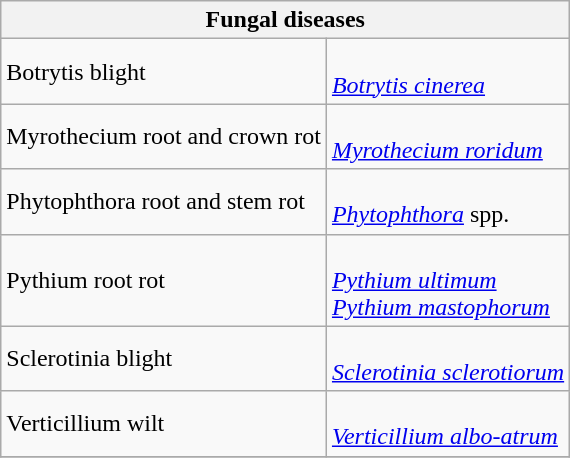<table class="wikitable" style="clear">
<tr>
<th colspan=2><strong>Fungal diseases</strong><br></th>
</tr>
<tr>
<td>Botrytis blight</td>
<td><br><em><a href='#'>Botrytis cinerea</a></em></td>
</tr>
<tr>
<td>Myrothecium root and crown rot</td>
<td><br><em><a href='#'>Myrothecium roridum</a></em></td>
</tr>
<tr>
<td>Phytophthora root and stem rot</td>
<td><br><em><a href='#'>Phytophthora</a></em> spp.</td>
</tr>
<tr>
<td>Pythium root rot</td>
<td><br><em><a href='#'>Pythium ultimum</a></em><br>
<em><a href='#'>Pythium mastophorum</a></em></td>
</tr>
<tr>
<td>Sclerotinia blight</td>
<td><br><em><a href='#'>Sclerotinia sclerotiorum</a></em></td>
</tr>
<tr>
<td>Verticillium wilt</td>
<td><br><em><a href='#'>Verticillium albo-atrum</a></em></td>
</tr>
<tr>
</tr>
</table>
